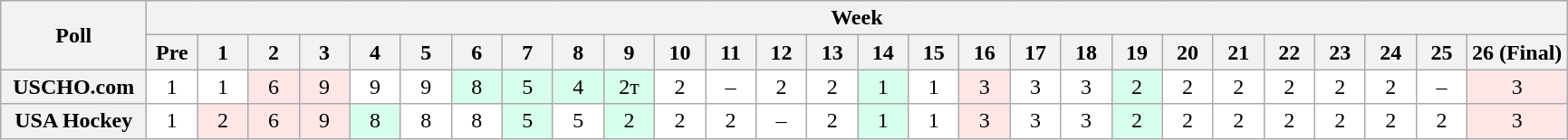<table class="wikitable" style="white-space:nowrap;">
<tr>
<th scope="col" width="100" rowspan="2">Poll</th>
<th colspan="28">Week</th>
</tr>
<tr>
<th scope="col" width="30">Pre</th>
<th scope="col" width="30">1</th>
<th scope="col" width="30">2</th>
<th scope="col" width="30">3</th>
<th scope="col" width="30">4</th>
<th scope="col" width="30">5</th>
<th scope="col" width="30">6</th>
<th scope="col" width="30">7</th>
<th scope="col" width="30">8</th>
<th scope="col" width="30">9</th>
<th scope="col" width="30">10</th>
<th scope="col" width="30">11</th>
<th scope="col" width="30">12</th>
<th scope="col" width="30">13</th>
<th scope="col" width="30">14</th>
<th scope="col" width="30">15</th>
<th scope="col" width="30">16</th>
<th scope="col" width="30">17</th>
<th scope="col" width="30">18</th>
<th scope="col" width="30">19</th>
<th scope="col" width="30">20</th>
<th scope="col" width="30">21</th>
<th scope="col" width="30">22</th>
<th scope="col" width="30">23</th>
<th scope="col" width="30">24</th>
<th scope="col" width="30">25</th>
<th scope="col" width="30">26 (Final)</th>
</tr>
<tr style="text-align:center;">
<th>USCHO.com</th>
<td bgcolor=FFFFFF>1 </td>
<td bgcolor=FFFFFF>1 </td>
<td bgcolor=FFE6E6>6 </td>
<td bgcolor=FFE6E6>9</td>
<td bgcolor=FFFFFF>9</td>
<td bgcolor=FFFFFF>9</td>
<td bgcolor=D8FFEB>8</td>
<td bgcolor=D8FFEB>5 </td>
<td bgcolor=D8FFEB>4</td>
<td bgcolor=D8FFEB>2т </td>
<td bgcolor=FFFFFF>2 </td>
<td bgcolor=FFFFFF>–</td>
<td bgcolor=FFFFFF>2 </td>
<td bgcolor=FFFFFF>2 </td>
<td bgcolor=D8FFEB>1 </td>
<td bgcolor=FFFFFF>1 </td>
<td bgcolor=FFE6E6>3</td>
<td bgcolor=FFFFFF>3</td>
<td bgcolor=FFFFFF>3 </td>
<td bgcolor=D8FFEB>2</td>
<td bgcolor=FFFFFF>2</td>
<td bgcolor=FFFFFF>2</td>
<td bgcolor=FFFFFF>2</td>
<td bgcolor=FFFFFF>2</td>
<td bgcolor=FFFFFF>2</td>
<td bgcolor=FFFFFF>–</td>
<td bgcolor=FFE6E6>3</td>
</tr>
<tr style="text-align:center;">
<th>USA Hockey</th>
<td bgcolor=FFFFFF>1 </td>
<td bgcolor=FFE6E6>2 </td>
<td bgcolor=FFE6E6>6 </td>
<td bgcolor=FFE6E6>9</td>
<td bgcolor=D8FFEB>8</td>
<td bgcolor=FFFFFF>8</td>
<td bgcolor=FFFFFF>8</td>
<td bgcolor=D8FFEB>5</td>
<td bgcolor=FFFFFF>5</td>
<td bgcolor=D8FFEB>2 </td>
<td bgcolor=FFFFFF>2 </td>
<td bgcolor=FFFFFF>2 </td>
<td bgcolor=FFFFFF>–</td>
<td bgcolor=FFFFFF>2 </td>
<td bgcolor=D8FFEB>1 </td>
<td bgcolor=FFFFFF>1 </td>
<td bgcolor=FFE6E6>3</td>
<td bgcolor=FFFFFF>3</td>
<td bgcolor=FFFFFF>3 </td>
<td bgcolor=D8FFEB>2</td>
<td bgcolor=FFFFFF>2</td>
<td bgcolor=FFFFFF>2</td>
<td bgcolor=FFFFFF>2</td>
<td bgcolor=FFFFFF>2</td>
<td bgcolor=FFFFFF>2</td>
<td bgcolor=FFFFFF>2</td>
<td bgcolor=FFE6E6>3</td>
</tr>
</table>
